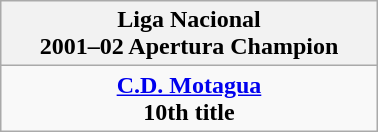<table class="wikitable" style="text-align: center; margin: 0 auto; width: 20%">
<tr>
<th>Liga Nacional<br>2001–02 Apertura Champion</th>
</tr>
<tr>
<td><strong><a href='#'>C.D. Motagua</a></strong><br><strong>10th title</strong></td>
</tr>
</table>
